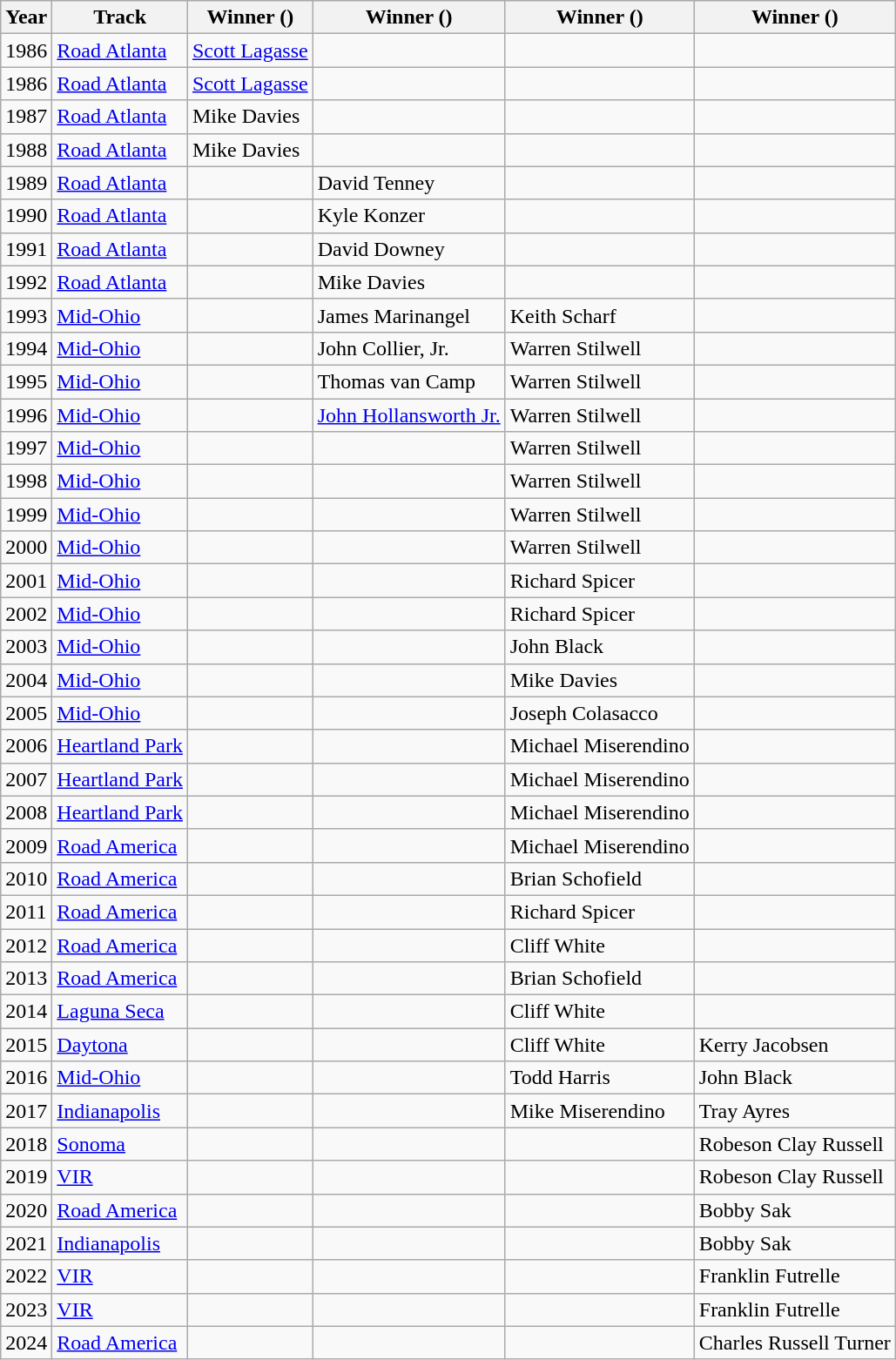<table class="wikitable">
<tr>
<th>Year</th>
<th>Track</th>
<th>Winner ()</th>
<th>Winner ()</th>
<th>Winner ()</th>
<th>Winner ()</th>
</tr>
<tr>
<td>1986</td>
<td><a href='#'>Road Atlanta</a></td>
<td> <a href='#'>Scott Lagasse</a></td>
<td></td>
<td></td>
<td></td>
</tr>
<tr>
<td>1986</td>
<td><a href='#'>Road Atlanta</a></td>
<td> <a href='#'>Scott Lagasse</a></td>
<td></td>
<td></td>
<td></td>
</tr>
<tr>
<td>1987</td>
<td><a href='#'>Road Atlanta</a></td>
<td> Mike Davies</td>
<td></td>
<td></td>
<td></td>
</tr>
<tr>
<td>1988</td>
<td><a href='#'>Road Atlanta</a></td>
<td> Mike Davies</td>
<td></td>
<td></td>
<td></td>
</tr>
<tr>
<td>1989</td>
<td><a href='#'>Road Atlanta</a></td>
<td></td>
<td> David Tenney</td>
<td></td>
<td></td>
</tr>
<tr>
<td>1990</td>
<td><a href='#'>Road Atlanta</a></td>
<td></td>
<td> Kyle Konzer</td>
<td></td>
<td></td>
</tr>
<tr>
<td>1991</td>
<td><a href='#'>Road Atlanta</a></td>
<td></td>
<td> David Downey</td>
<td></td>
<td></td>
</tr>
<tr>
<td>1992</td>
<td><a href='#'>Road Atlanta</a></td>
<td></td>
<td> Mike Davies</td>
<td></td>
<td></td>
</tr>
<tr>
<td>1993</td>
<td><a href='#'>Mid-Ohio</a></td>
<td></td>
<td> James Marinangel</td>
<td> Keith Scharf</td>
<td></td>
</tr>
<tr>
<td>1994</td>
<td><a href='#'>Mid-Ohio</a></td>
<td></td>
<td> John Collier, Jr.</td>
<td> Warren Stilwell</td>
<td></td>
</tr>
<tr>
<td>1995</td>
<td><a href='#'>Mid-Ohio</a></td>
<td></td>
<td> Thomas van Camp</td>
<td> Warren Stilwell</td>
<td></td>
</tr>
<tr>
<td>1996</td>
<td><a href='#'>Mid-Ohio</a></td>
<td></td>
<td> <a href='#'>John Hollansworth Jr.</a></td>
<td> Warren Stilwell</td>
<td></td>
</tr>
<tr>
<td>1997</td>
<td><a href='#'>Mid-Ohio</a></td>
<td></td>
<td></td>
<td> Warren Stilwell</td>
<td></td>
</tr>
<tr>
<td>1998</td>
<td><a href='#'>Mid-Ohio</a></td>
<td></td>
<td></td>
<td> Warren Stilwell</td>
<td></td>
</tr>
<tr>
<td>1999</td>
<td><a href='#'>Mid-Ohio</a></td>
<td></td>
<td></td>
<td> Warren Stilwell</td>
<td></td>
</tr>
<tr>
<td>2000</td>
<td><a href='#'>Mid-Ohio</a></td>
<td></td>
<td></td>
<td> Warren Stilwell</td>
<td></td>
</tr>
<tr>
<td>2001</td>
<td><a href='#'>Mid-Ohio</a></td>
<td></td>
<td></td>
<td> Richard Spicer</td>
<td></td>
</tr>
<tr>
<td>2002</td>
<td><a href='#'>Mid-Ohio</a></td>
<td></td>
<td></td>
<td> Richard Spicer</td>
<td></td>
</tr>
<tr>
<td>2003</td>
<td><a href='#'>Mid-Ohio</a></td>
<td></td>
<td></td>
<td> John Black</td>
<td></td>
</tr>
<tr>
<td>2004</td>
<td><a href='#'>Mid-Ohio</a></td>
<td></td>
<td></td>
<td> Mike Davies</td>
<td></td>
</tr>
<tr>
<td>2005</td>
<td><a href='#'>Mid-Ohio</a></td>
<td></td>
<td></td>
<td> Joseph Colasacco</td>
<td></td>
</tr>
<tr>
<td>2006</td>
<td><a href='#'>Heartland Park</a></td>
<td></td>
<td></td>
<td> Michael Miserendino</td>
<td></td>
</tr>
<tr>
<td>2007</td>
<td><a href='#'>Heartland Park</a></td>
<td></td>
<td></td>
<td> Michael Miserendino</td>
<td></td>
</tr>
<tr>
<td>2008</td>
<td><a href='#'>Heartland Park</a></td>
<td></td>
<td></td>
<td> Michael Miserendino</td>
<td></td>
</tr>
<tr>
<td>2009</td>
<td><a href='#'>Road America</a></td>
<td></td>
<td></td>
<td> Michael Miserendino</td>
<td></td>
</tr>
<tr>
<td>2010</td>
<td><a href='#'>Road America</a></td>
<td></td>
<td></td>
<td> Brian Schofield</td>
<td></td>
</tr>
<tr>
<td>2011</td>
<td><a href='#'>Road America</a></td>
<td></td>
<td></td>
<td> Richard Spicer</td>
<td></td>
</tr>
<tr>
<td>2012</td>
<td><a href='#'>Road America</a></td>
<td></td>
<td></td>
<td> Cliff White</td>
<td></td>
</tr>
<tr>
<td>2013</td>
<td><a href='#'>Road America</a></td>
<td></td>
<td></td>
<td> Brian Schofield</td>
<td></td>
</tr>
<tr>
<td>2014</td>
<td><a href='#'>Laguna Seca</a></td>
<td></td>
<td></td>
<td> Cliff White</td>
<td></td>
</tr>
<tr>
<td>2015</td>
<td><a href='#'>Daytona</a></td>
<td></td>
<td></td>
<td> Cliff White</td>
<td> Kerry Jacobsen</td>
</tr>
<tr>
<td>2016</td>
<td><a href='#'>Mid-Ohio</a></td>
<td></td>
<td></td>
<td> Todd Harris</td>
<td> John Black</td>
</tr>
<tr>
<td>2017</td>
<td><a href='#'>Indianapolis</a></td>
<td></td>
<td></td>
<td> Mike Miserendino</td>
<td> Tray Ayres</td>
</tr>
<tr>
<td>2018</td>
<td><a href='#'>Sonoma</a></td>
<td></td>
<td></td>
<td></td>
<td> Robeson Clay Russell</td>
</tr>
<tr>
<td>2019</td>
<td><a href='#'>VIR</a></td>
<td></td>
<td></td>
<td></td>
<td> Robeson Clay Russell</td>
</tr>
<tr>
<td>2020</td>
<td><a href='#'>Road America</a></td>
<td></td>
<td></td>
<td></td>
<td> Bobby Sak</td>
</tr>
<tr>
<td>2021</td>
<td><a href='#'>Indianapolis</a></td>
<td></td>
<td></td>
<td></td>
<td> Bobby Sak</td>
</tr>
<tr>
<td>2022</td>
<td><a href='#'>VIR</a></td>
<td></td>
<td></td>
<td></td>
<td> Franklin Futrelle</td>
</tr>
<tr>
<td>2023</td>
<td><a href='#'>VIR</a></td>
<td></td>
<td></td>
<td></td>
<td> Franklin Futrelle</td>
</tr>
<tr>
<td>2024</td>
<td><a href='#'>Road America</a></td>
<td></td>
<td></td>
<td></td>
<td> Charles Russell Turner</td>
</tr>
</table>
